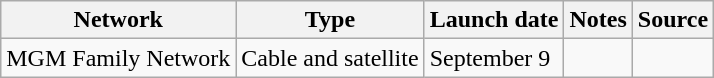<table class="wikitable sortable">
<tr>
<th>Network</th>
<th>Type</th>
<th>Launch date</th>
<th>Notes</th>
<th>Source</th>
</tr>
<tr>
<td>MGM Family Network</td>
<td>Cable and satellite</td>
<td>September 9</td>
<td></td>
<td></td>
</tr>
</table>
